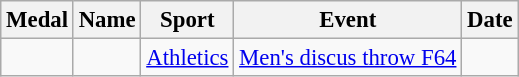<table class="wikitable sortable" style=font-size:95%>
<tr>
<th>Medal</th>
<th>Name</th>
<th>Sport</th>
<th>Event</th>
<th>Date</th>
</tr>
<tr>
<td></td>
<td></td>
<td><a href='#'>Athletics</a></td>
<td><a href='#'>Men's discus throw F64</a></td>
<td></td>
</tr>
</table>
